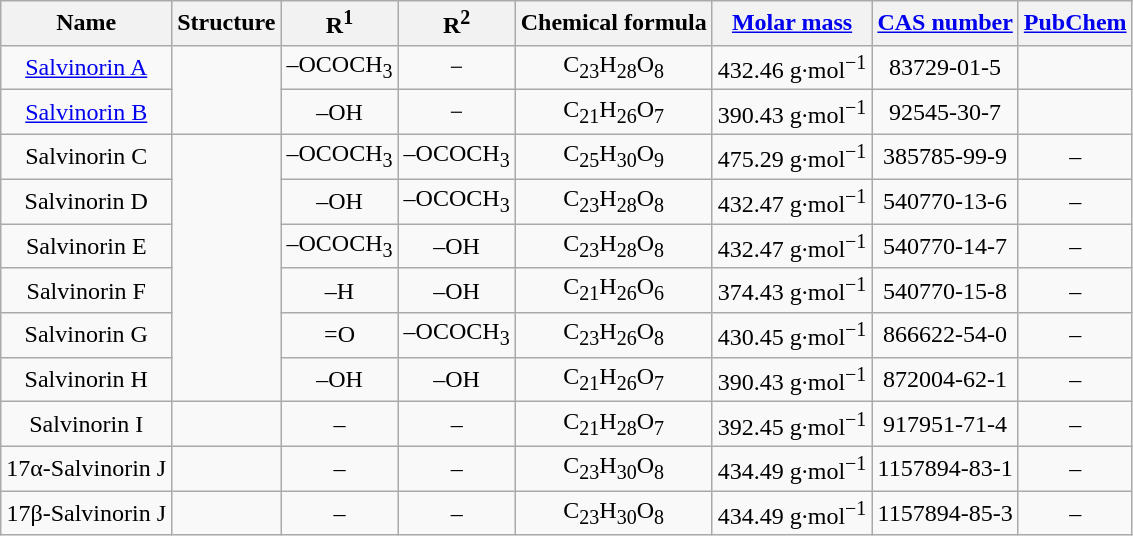<table class="wikitable" style="text-align:center">
<tr class="backgroundcolor5">
<th>Name</th>
<th>Structure</th>
<th>R<sup>1</sup></th>
<th>R<sup>2</sup></th>
<th>Chemical formula</th>
<th><a href='#'>Molar mass</a></th>
<th><a href='#'>CAS number</a></th>
<th><a href='#'>PubChem</a></th>
</tr>
<tr>
<td><a href='#'>Salvinorin A</a></td>
<td rowspan=2></td>
<td>–OCOCH<sub>3</sub></td>
<td>−</td>
<td>C<sub>23</sub>H<sub>28</sub>O<sub>8</sub></td>
<td>432.46 g·mol<sup>−1</sup></td>
<td>83729-01-5</td>
<td></td>
</tr>
<tr>
<td><a href='#'>Salvinorin B</a></td>
<td>–OH</td>
<td>−</td>
<td>C<sub>21</sub>H<sub>26</sub>O<sub>7</sub></td>
<td>390.43 g·mol<sup>−1</sup></td>
<td>92545-30-7</td>
<td></td>
</tr>
<tr>
<td>Salvinorin C</td>
<td rowspan=6></td>
<td>–OCOCH<sub>3</sub></td>
<td>–OCOCH<sub>3</sub></td>
<td>C<sub>25</sub>H<sub>30</sub>O<sub>9</sub></td>
<td>475.29 g·mol<sup>−1</sup></td>
<td>385785-99-9</td>
<td>–</td>
</tr>
<tr>
<td>Salvinorin D</td>
<td>–OH</td>
<td>–OCOCH<sub>3</sub></td>
<td>C<sub>23</sub>H<sub>28</sub>O<sub>8</sub></td>
<td>432.47 g·mol<sup>−1</sup></td>
<td>540770-13-6</td>
<td>–</td>
</tr>
<tr>
<td>Salvinorin E</td>
<td>–OCOCH<sub>3</sub></td>
<td>–OH</td>
<td>C<sub>23</sub>H<sub>28</sub>O<sub>8</sub></td>
<td>432.47 g·mol<sup>−1</sup></td>
<td>540770-14-7</td>
<td>–</td>
</tr>
<tr>
<td>Salvinorin F</td>
<td>–H</td>
<td>–OH</td>
<td>C<sub>21</sub>H<sub>26</sub>O<sub>6</sub></td>
<td>374.43 g·mol<sup>−1</sup></td>
<td>540770-15-8</td>
<td>–</td>
</tr>
<tr>
<td>Salvinorin G</td>
<td>=O</td>
<td>–OCOCH<sub>3</sub></td>
<td>C<sub>23</sub>H<sub>26</sub>O<sub>8</sub></td>
<td>430.45 g·mol<sup>−1</sup></td>
<td>866622-54-0</td>
<td>–</td>
</tr>
<tr>
<td>Salvinorin H</td>
<td>–OH</td>
<td>–OH</td>
<td>C<sub>21</sub>H<sub>26</sub>O<sub>7</sub></td>
<td>390.43 g·mol<sup>−1</sup></td>
<td>872004-62-1</td>
<td>–</td>
</tr>
<tr>
<td>Salvinorin I</td>
<td></td>
<td>–</td>
<td>–</td>
<td>C<sub>21</sub>H<sub>28</sub>O<sub>7</sub></td>
<td>392.45 g·mol<sup>−1</sup></td>
<td>917951-71-4</td>
<td>–</td>
</tr>
<tr>
<td>17α-Salvinorin J</td>
<td></td>
<td>–</td>
<td>–</td>
<td>C<sub>23</sub>H<sub>30</sub>O<sub>8</sub></td>
<td>434.49 g·mol<sup>−1</sup></td>
<td>1157894-83-1</td>
<td>–</td>
</tr>
<tr>
<td>17β-Salvinorin J</td>
<td></td>
<td>–</td>
<td>–</td>
<td>C<sub>23</sub>H<sub>30</sub>O<sub>8</sub></td>
<td>434.49 g·mol<sup>−1</sup></td>
<td>1157894-85-3</td>
<td>–</td>
</tr>
</table>
